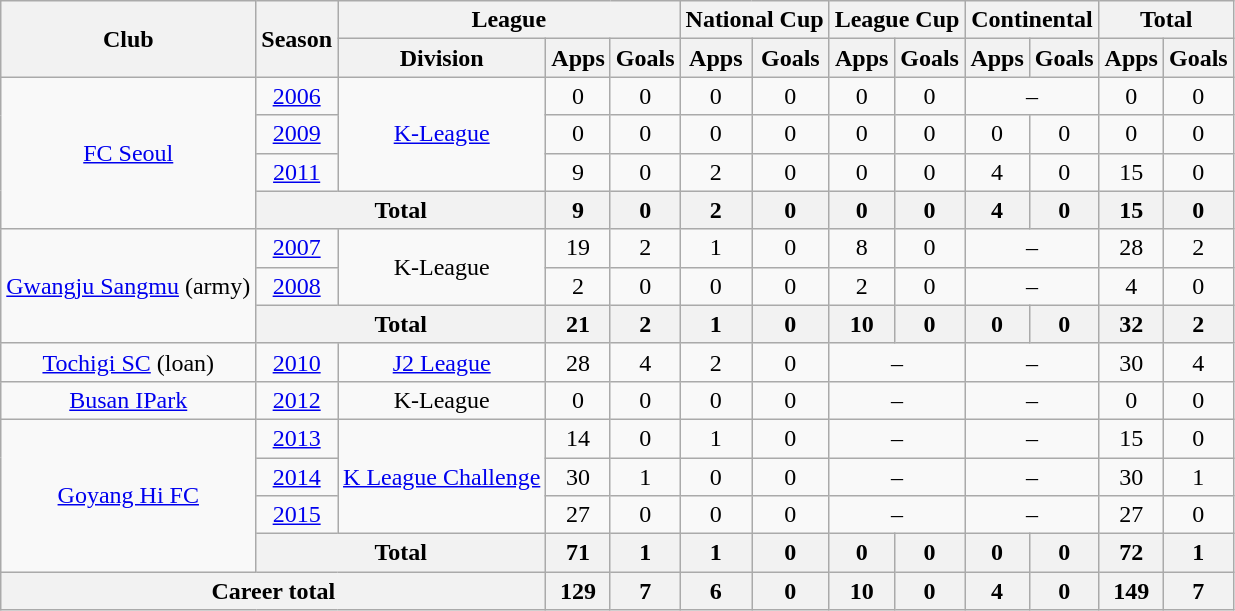<table class="wikitable" style="text-align:center">
<tr>
<th rowspan="2">Club</th>
<th rowspan="2">Season</th>
<th colspan="3">League</th>
<th colspan="2">National Cup</th>
<th colspan="2">League Cup</th>
<th colspan="2">Continental</th>
<th colspan="2">Total</th>
</tr>
<tr>
<th>Division</th>
<th>Apps</th>
<th>Goals</th>
<th>Apps</th>
<th>Goals</th>
<th>Apps</th>
<th>Goals</th>
<th>Apps</th>
<th>Goals</th>
<th>Apps</th>
<th>Goals</th>
</tr>
<tr>
<td rowspan="4"><a href='#'>FC Seoul</a></td>
<td><a href='#'>2006</a></td>
<td rowspan="3"><a href='#'>K-League</a></td>
<td>0</td>
<td>0</td>
<td>0</td>
<td>0</td>
<td>0</td>
<td>0</td>
<td colspan="2">–</td>
<td>0</td>
<td>0</td>
</tr>
<tr>
<td><a href='#'>2009</a></td>
<td>0</td>
<td>0</td>
<td>0</td>
<td>0</td>
<td>0</td>
<td>0</td>
<td>0</td>
<td>0</td>
<td>0</td>
<td>0</td>
</tr>
<tr>
<td><a href='#'>2011</a></td>
<td>9</td>
<td>0</td>
<td>2</td>
<td>0</td>
<td>0</td>
<td>0</td>
<td>4</td>
<td>0</td>
<td>15</td>
<td>0</td>
</tr>
<tr>
<th colspan="2">Total</th>
<th>9</th>
<th>0</th>
<th>2</th>
<th>0</th>
<th>0</th>
<th>0</th>
<th>4</th>
<th>0</th>
<th>15</th>
<th>0</th>
</tr>
<tr>
<td rowspan="3"><a href='#'>Gwangju Sangmu</a> (army)</td>
<td><a href='#'>2007</a></td>
<td rowspan="2">K-League</td>
<td>19</td>
<td>2</td>
<td>1</td>
<td>0</td>
<td>8</td>
<td>0</td>
<td colspan="2">–</td>
<td>28</td>
<td>2</td>
</tr>
<tr>
<td><a href='#'>2008</a></td>
<td>2</td>
<td>0</td>
<td>0</td>
<td>0</td>
<td>2</td>
<td>0</td>
<td colspan="2">–</td>
<td>4</td>
<td>0</td>
</tr>
<tr>
<th colspan="2">Total</th>
<th>21</th>
<th>2</th>
<th>1</th>
<th>0</th>
<th>10</th>
<th>0</th>
<th>0</th>
<th>0</th>
<th>32</th>
<th>2</th>
</tr>
<tr>
<td><a href='#'>Tochigi SC</a> (loan)</td>
<td><a href='#'>2010</a></td>
<td><a href='#'>J2 League</a></td>
<td>28</td>
<td>4</td>
<td>2</td>
<td>0</td>
<td colspan="2">–</td>
<td colspan="2">–</td>
<td>30</td>
<td>4</td>
</tr>
<tr>
<td><a href='#'>Busan IPark</a></td>
<td><a href='#'>2012</a></td>
<td>K-League</td>
<td>0</td>
<td>0</td>
<td>0</td>
<td>0</td>
<td colspan="2">–</td>
<td colspan="2">–</td>
<td>0</td>
<td>0</td>
</tr>
<tr>
<td rowspan="4"><a href='#'>Goyang Hi FC</a></td>
<td><a href='#'>2013</a></td>
<td rowspan="3"><a href='#'>K League Challenge</a></td>
<td>14</td>
<td>0</td>
<td>1</td>
<td>0</td>
<td colspan="2">–</td>
<td colspan="2">–</td>
<td>15</td>
<td>0</td>
</tr>
<tr>
<td><a href='#'>2014</a></td>
<td>30</td>
<td>1</td>
<td>0</td>
<td>0</td>
<td colspan="2">–</td>
<td colspan="2">–</td>
<td>30</td>
<td>1</td>
</tr>
<tr>
<td><a href='#'>2015</a></td>
<td>27</td>
<td>0</td>
<td>0</td>
<td>0</td>
<td colspan="2">–</td>
<td colspan="2">–</td>
<td>27</td>
<td>0</td>
</tr>
<tr>
<th colspan="2">Total</th>
<th>71</th>
<th>1</th>
<th>1</th>
<th>0</th>
<th>0</th>
<th>0</th>
<th>0</th>
<th>0</th>
<th>72</th>
<th>1</th>
</tr>
<tr>
<th colspan="3">Career total</th>
<th>129</th>
<th>7</th>
<th>6</th>
<th>0</th>
<th>10</th>
<th>0</th>
<th>4</th>
<th>0</th>
<th>149</th>
<th>7</th>
</tr>
</table>
